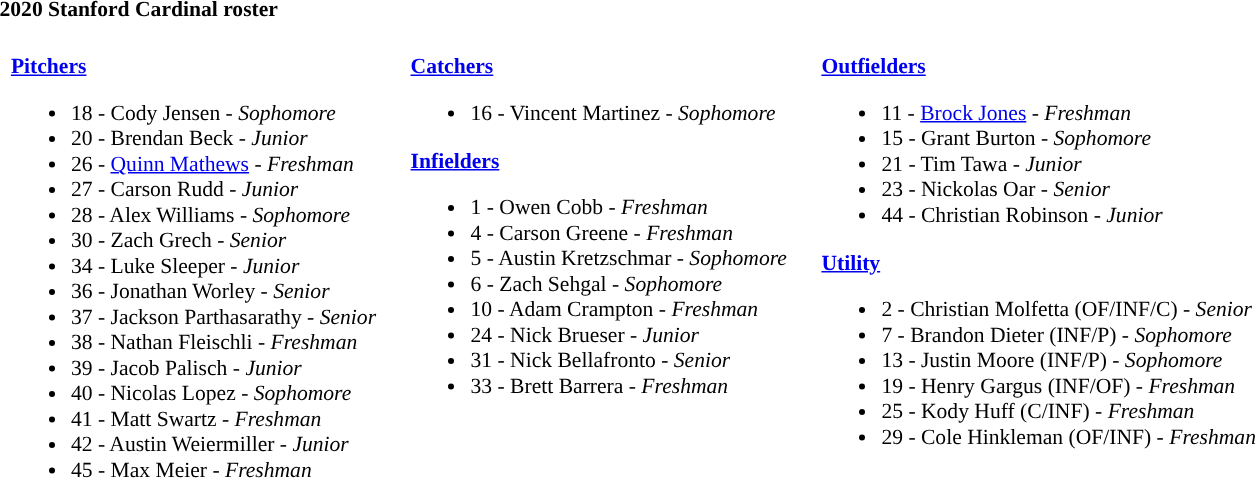<table class="toccolours" style="text-align: left; font-size:90%;">
<tr>
<th colspan="9">2020 Stanford Cardinal roster</th>
</tr>
<tr>
<td width="03"> </td>
<td valign="top"><br><strong><a href='#'>Pitchers</a></strong><ul><li>18 - Cody Jensen - <em>Sophomore</em></li><li>20 - Brendan Beck - <em>Junior</em></li><li>26 - <a href='#'>Quinn Mathews</a> - <em>Freshman</em></li><li>27 - Carson Rudd - <em>Junior</em></li><li>28 - Alex Williams - <em>Sophomore</em></li><li>30 - Zach Grech - <em>Senior</em></li><li>34 - Luke Sleeper - <em> Junior</em></li><li>36 - Jonathan Worley - <em>Senior</em></li><li>37 - Jackson Parthasarathy - <em> Senior</em></li><li>38 - Nathan Fleischli - <em>Freshman</em></li><li>39 - Jacob Palisch - <em>Junior</em></li><li>40 - Nicolas Lopez - <em>Sophomore</em></li><li>41 - Matt Swartz - <em>Freshman</em></li><li>42 - Austin Weiermiller - <em>Junior</em></li><li>45 - Max Meier - <em>Freshman</em></li></ul></td>
<td width="15"> </td>
<td valign="top"><br><strong><a href='#'>Catchers</a></strong><ul><li>16 - Vincent Martinez - <em>Sophomore</em></li></ul><strong><a href='#'>Infielders</a></strong><ul><li>1 - Owen Cobb - <em>Freshman</em></li><li>4 - Carson Greene - <em>Freshman</em></li><li>5 - Austin Kretzschmar - <em>Sophomore</em></li><li>6 - Zach Sehgal - <em> Sophomore</em></li><li>10 - Adam Crampton - <em>Freshman</em></li><li>24 - Nick Brueser - <em>Junior</em></li><li>31 - Nick Bellafronto - <em> Senior</em></li><li>33 - Brett Barrera - <em>Freshman</em></li></ul></td>
<td width="15"> </td>
<td valign="top"><br><strong><a href='#'>Outfielders</a></strong><ul><li>11 - <a href='#'>Brock Jones</a> - <em>Freshman</em></li><li>15 - Grant Burton - <em>Sophomore</em></li><li>21 - Tim Tawa - <em>Junior</em></li><li>23 - Nickolas Oar - <em> Senior</em></li><li>44 - Christian Robinson - <em>Junior</em></li></ul><strong><a href='#'>Utility</a></strong><ul><li>2 - Christian Molfetta (OF/INF/C) - <em> Senior</em></li><li>7 - Brandon Dieter (INF/P) - <em>Sophomore</em></li><li>13 - Justin Moore (INF/P) - <em>Sophomore</em></li><li>19 - Henry Gargus (INF/OF) - <em>Freshman</em></li><li>25 - Kody Huff (C/INF) - <em>Freshman</em></li><li>29 - Cole Hinkleman (OF/INF) - <em>Freshman</em></li></ul></td>
<td width="25"> </td>
</tr>
</table>
